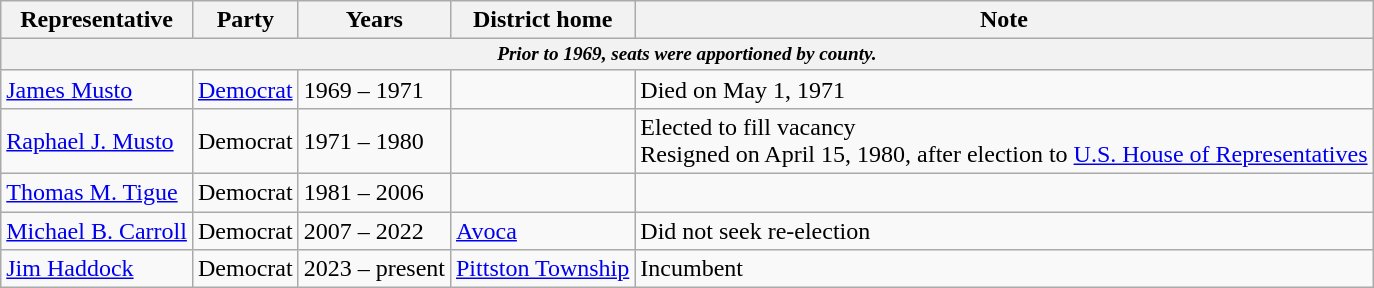<table class=wikitable>
<tr valign=bottom>
<th>Representative</th>
<th>Party</th>
<th>Years</th>
<th>District home</th>
<th>Note</th>
</tr>
<tr>
<th colspan=5 style="font-size: 80%;"><em>Prior to 1969, seats were apportioned by county.</em></th>
</tr>
<tr>
<td><a href='#'>James Musto</a></td>
<td><a href='#'>Democrat</a></td>
<td>1969 – 1971</td>
<td></td>
<td>Died on May 1, 1971</td>
</tr>
<tr>
<td><a href='#'>Raphael J. Musto</a></td>
<td>Democrat</td>
<td>1971 – 1980</td>
<td></td>
<td>Elected to fill vacancy<br>Resigned on April 15, 1980, after election to <a href='#'>U.S. House of Representatives</a></td>
</tr>
<tr>
<td><a href='#'>Thomas M. Tigue</a></td>
<td>Democrat</td>
<td>1981 – 2006</td>
<td></td>
<td></td>
</tr>
<tr>
<td><a href='#'>Michael B. Carroll</a></td>
<td>Democrat</td>
<td>2007 – 2022</td>
<td><a href='#'>Avoca</a></td>
<td>Did not seek re-election</td>
</tr>
<tr>
<td><a href='#'>Jim Haddock</a></td>
<td>Democrat</td>
<td>2023 – present</td>
<td><a href='#'>Pittston Township</a></td>
<td>Incumbent</td>
</tr>
</table>
